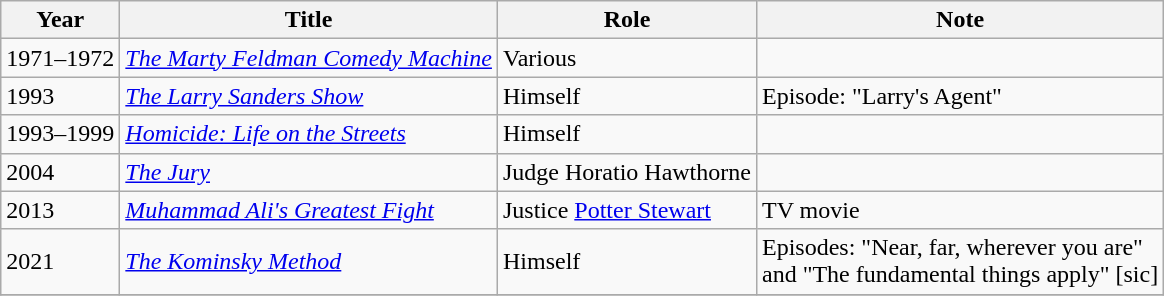<table class="wikitable plainrowheaders">
<tr>
<th>Year</th>
<th>Title</th>
<th>Role</th>
<th>Note</th>
</tr>
<tr>
<td>1971–1972</td>
<td><em><a href='#'>The Marty Feldman Comedy Machine</a></em></td>
<td>Various</td>
<td></td>
</tr>
<tr>
<td>1993</td>
<td><em><a href='#'>The Larry Sanders Show</a></em></td>
<td>Himself</td>
<td>Episode: "Larry's Agent"</td>
</tr>
<tr>
<td>1993–1999</td>
<td><em><a href='#'>Homicide: Life on the Streets</a></em></td>
<td>Himself</td>
<td></td>
</tr>
<tr>
<td>2004</td>
<td><em><a href='#'>The Jury</a></em></td>
<td>Judge Horatio Hawthorne</td>
<td></td>
</tr>
<tr>
<td>2013</td>
<td><em><a href='#'>Muhammad Ali's Greatest Fight</a></em></td>
<td>Justice <a href='#'>Potter Stewart</a></td>
<td>TV movie</td>
</tr>
<tr>
<td>2021</td>
<td><em><a href='#'>The Kominsky Method</a></em></td>
<td>Himself</td>
<td>Episodes: "Near, far, wherever you are"<br>and "The fundamental things apply" [sic]</td>
</tr>
<tr>
</tr>
</table>
